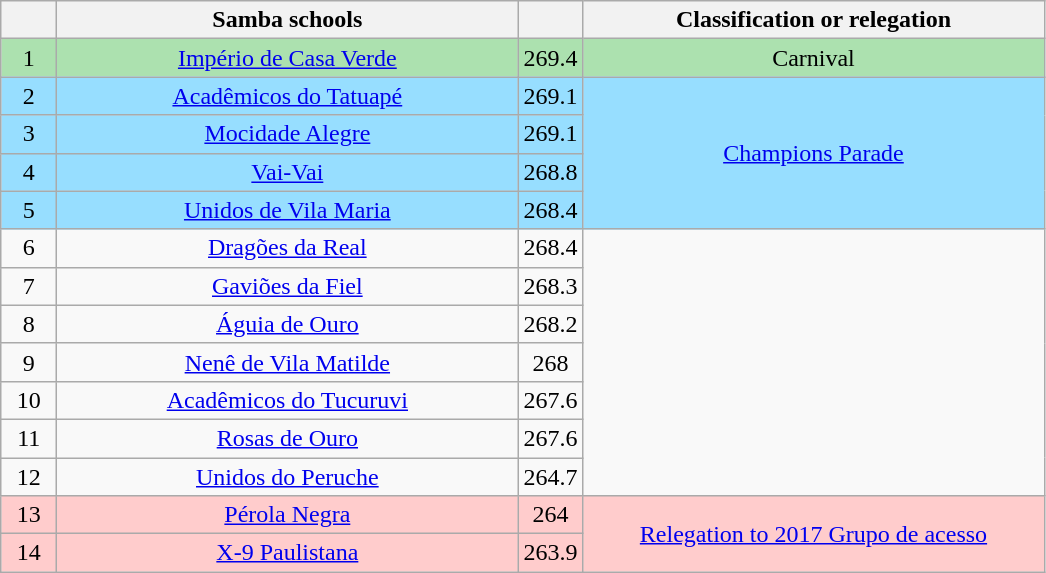<table class="wikitable">
<tr>
<th width="30"></th>
<th width="300">Samba schools</th>
<th width="20"></th>
<th width="300">Classification or relegation</th>
</tr>
<tr align="center">
<td bgcolor=ACE1AF>1</td>
<td bgcolor=ACE1AF><a href='#'>Império de Casa Verde</a></td>
<td bgcolor=ACE1AF>269.4</td>
<td bgcolor=ACE1AF>Carnival</td>
</tr>
<tr align="center">
<td bgcolor=97DEFF>2</td>
<td bgcolor=97DEFF><a href='#'>Acadêmicos do Tatuapé</a></td>
<td bgcolor=97DEFF>269.1</td>
<td rowspan="4" bgcolor=97DEFF><a href='#'><span>Champions Parade</span></a></td>
</tr>
<tr align="center">
<td bgcolor=97DEFF>3</td>
<td bgcolor=97DEFF><a href='#'>Mocidade Alegre</a></td>
<td bgcolor=97DEFF>269.1</td>
</tr>
<tr align="center">
<td bgcolor=97DEFF>4</td>
<td bgcolor=97DEFF><a href='#'>Vai-Vai</a></td>
<td bgcolor=97DEFF>268.8</td>
</tr>
<tr align="center">
<td bgcolor=97DEFF>5</td>
<td bgcolor=97DEFF><a href='#'>Unidos de Vila Maria</a></td>
<td bgcolor=97DEFF>268.4</td>
</tr>
<tr align="center">
<td>6</td>
<td><a href='#'>Dragões da Real</a></td>
<td>268.4</td>
<td rowspan="7"></td>
</tr>
<tr align="center">
<td>7</td>
<td><a href='#'>Gaviões da Fiel</a></td>
<td>268.3</td>
</tr>
<tr align="center">
<td>8</td>
<td><a href='#'>Águia de Ouro</a></td>
<td>268.2</td>
</tr>
<tr align="center">
<td>9</td>
<td><a href='#'>Nenê de Vila Matilde</a></td>
<td>268</td>
</tr>
<tr align="center">
<td>10</td>
<td><a href='#'>Acadêmicos do Tucuruvi</a></td>
<td>267.6</td>
</tr>
<tr align="center">
<td>11</td>
<td><a href='#'>Rosas de Ouro</a></td>
<td>267.6</td>
</tr>
<tr align="center">
<td>12</td>
<td><a href='#'>Unidos do Peruche</a></td>
<td>264.7</td>
</tr>
<tr align="center">
<td bgcolor=FFCCCC>13</td>
<td bgcolor=FFCCCC><a href='#'>Pérola Negra</a></td>
<td bgcolor=FFCCCC>264</td>
<td rowspan="2" bgcolor=FFCCCC><a href='#'><span>Relegation to 2017 Grupo de acesso</span></a></td>
</tr>
<tr align="center">
<td bgcolor=FFCCCC>14</td>
<td bgcolor=FFCCCC><a href='#'>X-9 Paulistana</a></td>
<td bgcolor=FFCCCC>263.9</td>
</tr>
</table>
